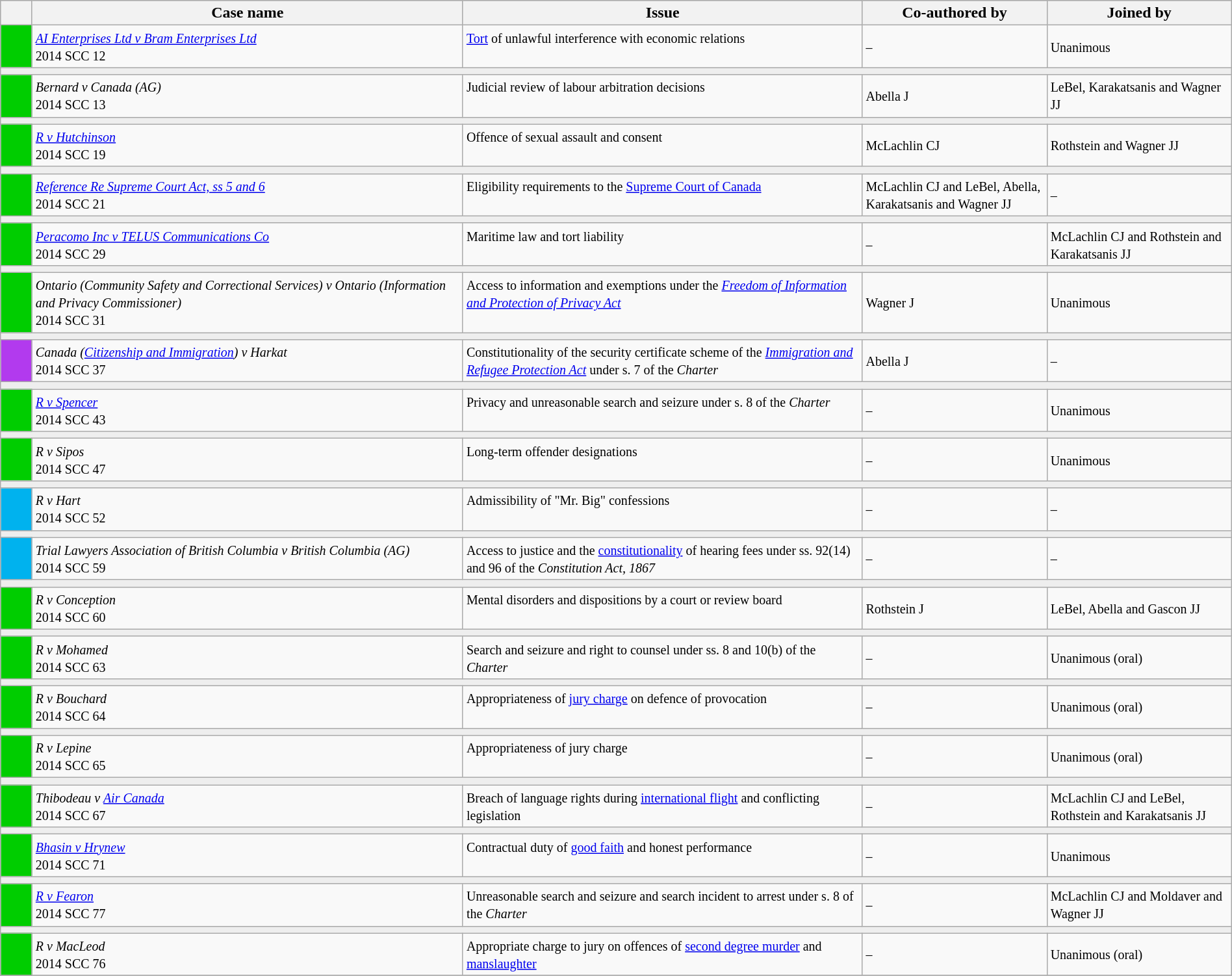<table class="wikitable" width=100%>
<tr bgcolor="#CCCCCC">
<th width=25px></th>
<th width=35%>Case name</th>
<th>Issue</th>
<th width=15%>Co-authored by</th>
<th width=15%>Joined by</th>
</tr>
<tr>
<td bgcolor="00cd00"></td>
<td align=left valign=top><small><em><a href='#'>AI Enterprises Ltd v Bram Enterprises Ltd</a></em><br> 2014 SCC 12 </small></td>
<td valign=top><small> <a href='#'>Tort</a> of unlawful interference with economic relations</small></td>
<td><small> –</small></td>
<td><small>  Unanimous</small></td>
</tr>
<tr>
<td bgcolor=#EEEEEE colspan=5 valign=top><small></small></td>
</tr>
<tr>
<td bgcolor="00cd00"></td>
<td align=left valign=top><small><em>Bernard v Canada (AG)</em><br> 2014 SCC 13 </small></td>
<td valign=top><small>Judicial review of labour arbitration decisions</small></td>
<td><small> Abella J</small></td>
<td><small> LeBel, Karakatsanis and Wagner JJ</small></td>
</tr>
<tr>
<td bgcolor=#EEEEEE colspan=5 valign=top><small></small></td>
</tr>
<tr>
<td bgcolor="00cd00"></td>
<td align=left valign=top><small><em><a href='#'>R v Hutchinson</a></em><br> 2014 SCC 19 </small></td>
<td valign=top><small>Offence of sexual assault and consent</small></td>
<td><small> McLachlin CJ</small></td>
<td><small> Rothstein and Wagner JJ</small></td>
</tr>
<tr>
<td bgcolor=#EEEEEE colspan=5 valign=top><small></small></td>
</tr>
<tr>
<td bgcolor="00cd00"></td>
<td align=left valign=top><small><em><a href='#'>Reference Re Supreme Court Act, ss 5 and 6</a></em><br> 2014 SCC 21 </small></td>
<td valign=top><small>Eligibility requirements to the <a href='#'>Supreme Court of Canada</a></small></td>
<td><small> McLachlin CJ and LeBel, Abella, Karakatsanis and Wagner JJ</small></td>
<td><small> –</small></td>
</tr>
<tr>
<td bgcolor=#EEEEEE colspan=5 valign=top><small></small></td>
</tr>
<tr>
<td bgcolor="00cd00"></td>
<td align=left valign=top><small><em><a href='#'>Peracomo Inc v TELUS Communications Co</a></em><br> 2014 SCC 29 </small></td>
<td valign=top><small>Maritime law and tort liability</small></td>
<td><small> –</small></td>
<td><small> McLachlin CJ and Rothstein and Karakatsanis JJ</small></td>
</tr>
<tr>
<td bgcolor=#EEEEEE colspan=5 valign=top><small></small></td>
</tr>
<tr>
<td bgcolor="00cd00"></td>
<td align=left valign=top><small><em>Ontario (Community Safety and Correctional Services) v Ontario (Information and Privacy Commissioner)</em><br> 2014 SCC 31 </small></td>
<td valign=top><small>Access to information and exemptions under the <em><a href='#'>Freedom of Information and Protection of Privacy Act</a></em></small></td>
<td><small> Wagner J</small></td>
<td><small> Unanimous</small></td>
</tr>
<tr>
<td bgcolor=#EEEEEE colspan=5 valign=top><small></small></td>
</tr>
<tr>
<td bgcolor="B23AEE"></td>
<td align=left valign=top><small><em>Canada (<a href='#'>Citizenship and Immigration</a>) v Harkat</em><br> 2014 SCC 37 </small></td>
<td valign=top><small>Constitutionality of the security certificate scheme of the <em><a href='#'>Immigration and Refugee Protection Act</a></em> under s. 7 of the <em>Charter</em></small></td>
<td><small> Abella J</small></td>
<td><small> –</small></td>
</tr>
<tr>
<td bgcolor=#EEEEEE colspan=5 valign=top><small></small></td>
</tr>
<tr>
<td bgcolor="00cd00"></td>
<td align=left valign=top><small><em><a href='#'>R v Spencer</a></em><br> 2014 SCC 43 </small></td>
<td valign=top><small>Privacy and unreasonable search and seizure under s. 8 of the <em>Charter</em></small></td>
<td><small> –</small></td>
<td><small> Unanimous</small></td>
</tr>
<tr>
<td bgcolor=#EEEEEE colspan=5 valign=top><small></small></td>
</tr>
<tr>
<td bgcolor="00cd00"></td>
<td align=left valign=top><small><em>R v Sipos</em><br> 2014 SCC 47 </small></td>
<td valign=top><small>Long-term offender designations</small></td>
<td><small> –</small></td>
<td><small> Unanimous</small></td>
</tr>
<tr>
<td bgcolor=#EEEEEE colspan=5 valign=top><small></small></td>
</tr>
<tr>
<td bgcolor="00B2EE"></td>
<td align=left valign=top><small><em>R v Hart</em><br> 2014 SCC 52 </small></td>
<td valign=top><small>Admissibility of "Mr. Big" confessions</small></td>
<td><small> –</small></td>
<td><small> –</small></td>
</tr>
<tr>
<td bgcolor=#EEEEEE colspan=5 valign=top><small></small></td>
</tr>
<tr>
<td bgcolor="00B2EE"></td>
<td align=left valign=top><small><em>Trial Lawyers Association of British Columbia v British Columbia (AG)</em><br> 2014 SCC 59 </small></td>
<td valign=top><small>Access to justice and the <a href='#'>constitutionality</a> of hearing fees under ss. 92(14) and 96 of the <em>Constitution Act, 1867</em></small></td>
<td><small> –</small></td>
<td><small> –</small></td>
</tr>
<tr>
<td bgcolor=#EEEEEE colspan=5 valign=top><small></small></td>
</tr>
<tr>
<td bgcolor="00cd00"></td>
<td align=left valign=top><small><em>R v Conception</em><br> 2014 SCC 60 </small></td>
<td valign=top><small>Mental disorders and dispositions by a court or review board</small></td>
<td><small> Rothstein J</small></td>
<td><small> LeBel, Abella and Gascon JJ</small></td>
</tr>
<tr>
<td bgcolor=#EEEEEE colspan=5 valign=top><small></small></td>
</tr>
<tr>
<td bgcolor="00cd00"></td>
<td align=left valign=top><small><em>R v Mohamed</em><br> 2014 SCC 63 </small></td>
<td valign=top><small>Search and seizure and right to counsel under ss. 8 and 10(b) of the <em>Charter</em></small></td>
<td><small> –</small></td>
<td><small> Unanimous (oral)</small></td>
</tr>
<tr>
<td bgcolor=#EEEEEE colspan=5 valign=top><small></small></td>
</tr>
<tr>
<td bgcolor="00cd00"></td>
<td align=left valign=top><small><em>R v Bouchard</em><br> 2014 SCC 64 </small></td>
<td valign=top><small>Appropriateness of <a href='#'>jury charge</a> on defence of provocation</small></td>
<td><small> –</small></td>
<td><small> Unanimous (oral)</small></td>
</tr>
<tr>
<td bgcolor=#EEEEEE colspan=5 valign=top><small></small></td>
</tr>
<tr>
<td bgcolor="00cd00"></td>
<td align=left valign=top><small><em>R v Lepine</em><br> 2014 SCC 65 </small></td>
<td valign=top><small>Appropriateness of jury charge</small></td>
<td><small> –</small></td>
<td><small> Unanimous (oral)</small></td>
</tr>
<tr>
<td bgcolor=#EEEEEE colspan=5 valign=top><small></small></td>
</tr>
<tr>
<td bgcolor="00cd00"></td>
<td align=left valign=top><small><em>Thibodeau v <a href='#'>Air Canada</a></em><br> 2014 SCC 67 </small></td>
<td valign=top><small>Breach of language rights during <a href='#'>international flight</a> and conflicting legislation</small></td>
<td><small> –</small></td>
<td><small> McLachlin CJ and LeBel, Rothstein and Karakatsanis JJ</small></td>
</tr>
<tr>
<td bgcolor=#EEEEEE colspan=5 valign=top><small></small></td>
</tr>
<tr>
<td bgcolor="00cd00"></td>
<td align=left valign=top><small><em><a href='#'>Bhasin v Hrynew</a></em><br> 2014 SCC 71 </small></td>
<td valign=top><small>Contractual duty of <a href='#'>good faith</a> and honest performance</small></td>
<td><small> –</small></td>
<td><small> Unanimous</small></td>
</tr>
<tr>
<td bgcolor=#EEEEEE colspan=5 valign=top><small></small></td>
</tr>
<tr>
<td bgcolor="00cd00"></td>
<td align=left valign=top><small><em><a href='#'>R v Fearon</a></em><br> 2014 SCC 77 </small></td>
<td valign=top><small>Unreasonable search and seizure and search incident to arrest under s. 8 of the <em>Charter</em></small></td>
<td><small> –</small></td>
<td><small> McLachlin CJ and Moldaver and Wagner JJ</small></td>
</tr>
<tr>
<td bgcolor=#EEEEEE colspan=5 valign=top><small></small></td>
</tr>
<tr>
<td bgcolor="00cd00"></td>
<td align=left valign=top><small><em>R v MacLeod</em><br> 2014 SCC 76 </small></td>
<td valign=top><small>Appropriate charge to jury on offences of <a href='#'>second degree murder</a> and <a href='#'>manslaughter</a></small></td>
<td><small> –</small></td>
<td><small> Unanimous (oral)</small></td>
</tr>
<tr>
</tr>
</table>
